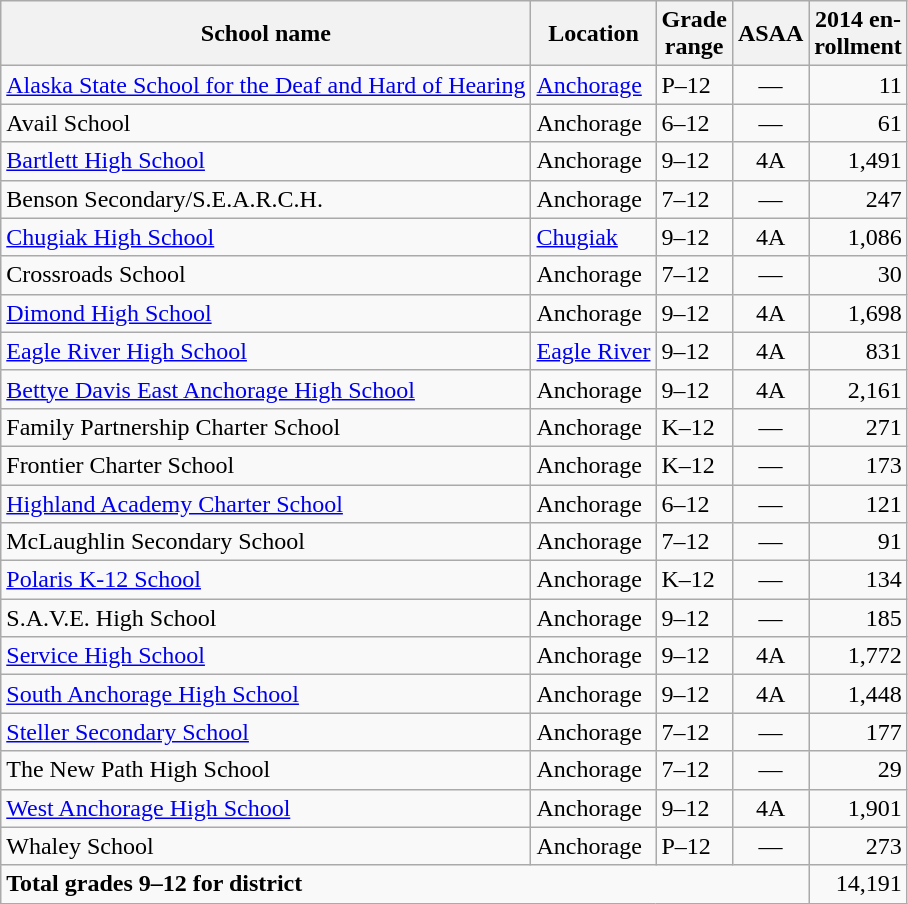<table class="wikitable">
<tr>
<th>School name</th>
<th>Location</th>
<th>Grade<br>range</th>
<th>ASAA</th>
<th>2014 en-<br>rollment</th>
</tr>
<tr>
<td><a href='#'>Alaska State School for the Deaf and Hard of Hearing</a></td>
<td><a href='#'>Anchorage</a></td>
<td>P–12</td>
<td align="center">—</td>
<td align="right">11</td>
</tr>
<tr>
<td>Avail School</td>
<td>Anchorage</td>
<td>6–12</td>
<td align="center">—</td>
<td align="right">61</td>
</tr>
<tr>
<td><a href='#'>Bartlett High School</a></td>
<td>Anchorage</td>
<td>9–12</td>
<td align="center">4A</td>
<td align="right">1,491</td>
</tr>
<tr>
<td>Benson Secondary/S.E.A.R.C.H.</td>
<td>Anchorage</td>
<td>7–12</td>
<td align="center">—</td>
<td align="right">247</td>
</tr>
<tr>
<td><a href='#'>Chugiak High School</a></td>
<td><a href='#'>Chugiak</a></td>
<td>9–12</td>
<td align="center">4A</td>
<td align="right">1,086</td>
</tr>
<tr>
<td>Crossroads School</td>
<td>Anchorage</td>
<td>7–12</td>
<td align="center">—</td>
<td align="right">30</td>
</tr>
<tr>
<td><a href='#'>Dimond High School</a></td>
<td>Anchorage</td>
<td>9–12</td>
<td align="center">4A</td>
<td align="right">1,698</td>
</tr>
<tr>
<td><a href='#'>Eagle River High School</a></td>
<td><a href='#'>Eagle River</a></td>
<td>9–12</td>
<td align="center">4A</td>
<td align="right">831</td>
</tr>
<tr>
<td><a href='#'>Bettye Davis East Anchorage High School</a></td>
<td>Anchorage</td>
<td>9–12</td>
<td align="center">4A</td>
<td align="right">2,161</td>
</tr>
<tr>
<td>Family Partnership Charter School</td>
<td>Anchorage</td>
<td>K–12</td>
<td align="center">—</td>
<td align="right">271</td>
</tr>
<tr>
<td>Frontier Charter School</td>
<td>Anchorage</td>
<td>K–12</td>
<td align="center">—</td>
<td align="right">173</td>
</tr>
<tr>
<td><a href='#'>Highland Academy Charter School</a></td>
<td>Anchorage</td>
<td>6–12</td>
<td align="center">—</td>
<td align="right">121</td>
</tr>
<tr>
<td>McLaughlin Secondary School</td>
<td>Anchorage</td>
<td>7–12</td>
<td align="center">—</td>
<td align="right">91</td>
</tr>
<tr>
<td><a href='#'>Polaris K-12 School</a></td>
<td>Anchorage</td>
<td>K–12</td>
<td align="center">—</td>
<td align="right">134</td>
</tr>
<tr>
<td>S.A.V.E. High School</td>
<td>Anchorage</td>
<td>9–12</td>
<td align="center">—</td>
<td align="right">185</td>
</tr>
<tr>
<td><a href='#'>Service High School</a></td>
<td>Anchorage</td>
<td>9–12</td>
<td align="center">4A</td>
<td align="right">1,772</td>
</tr>
<tr>
<td><a href='#'>South Anchorage High School</a></td>
<td>Anchorage</td>
<td>9–12</td>
<td align="center">4A</td>
<td align="right">1,448</td>
</tr>
<tr>
<td><a href='#'>Steller Secondary School</a></td>
<td>Anchorage</td>
<td>7–12</td>
<td align="center">—</td>
<td align="right">177</td>
</tr>
<tr>
<td>The New Path High School</td>
<td>Anchorage</td>
<td>7–12</td>
<td align="center">—</td>
<td align="right">29</td>
</tr>
<tr>
<td><a href='#'>West Anchorage High School</a></td>
<td>Anchorage</td>
<td>9–12</td>
<td align="center">4A</td>
<td align="right">1,901</td>
</tr>
<tr>
<td>Whaley School</td>
<td>Anchorage</td>
<td>P–12</td>
<td align="center">—</td>
<td align="right">273</td>
</tr>
<tr>
<td colspan="4"><strong>Total grades 9–12 for district</strong></td>
<td align="right">14,191</td>
</tr>
</table>
